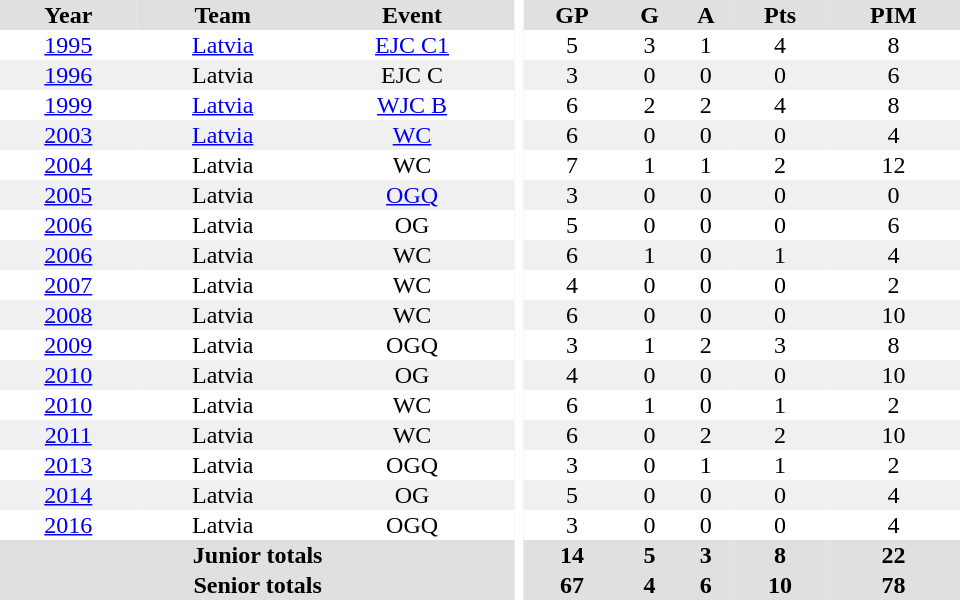<table border="0" cellpadding="1" cellspacing="0" ID="Table3" style="text-align:center; width:40em">
<tr ALIGN="center" bgcolor="#e0e0e0">
<th>Year</th>
<th>Team</th>
<th>Event</th>
<th rowspan="99" bgcolor="#ffffff"></th>
<th>GP</th>
<th>G</th>
<th>A</th>
<th>Pts</th>
<th>PIM</th>
</tr>
<tr>
<td><a href='#'>1995</a></td>
<td><a href='#'>Latvia</a></td>
<td><a href='#'>EJC C1</a></td>
<td>5</td>
<td>3</td>
<td>1</td>
<td>4</td>
<td>8</td>
</tr>
<tr bgcolor="#f0f0f0">
<td><a href='#'>1996</a></td>
<td>Latvia</td>
<td>EJC C</td>
<td>3</td>
<td>0</td>
<td>0</td>
<td>0</td>
<td>6</td>
</tr>
<tr>
<td><a href='#'>1999</a></td>
<td><a href='#'>Latvia</a></td>
<td><a href='#'>WJC B</a></td>
<td>6</td>
<td>2</td>
<td>2</td>
<td>4</td>
<td>8</td>
</tr>
<tr bgcolor="#f0f0f0">
<td><a href='#'>2003</a></td>
<td><a href='#'>Latvia</a></td>
<td><a href='#'>WC</a></td>
<td>6</td>
<td>0</td>
<td>0</td>
<td>0</td>
<td>4</td>
</tr>
<tr>
<td><a href='#'>2004</a></td>
<td>Latvia</td>
<td>WC</td>
<td>7</td>
<td>1</td>
<td>1</td>
<td>2</td>
<td>12</td>
</tr>
<tr bgcolor="#f0f0f0">
<td><a href='#'>2005</a></td>
<td>Latvia</td>
<td><a href='#'>OGQ</a></td>
<td>3</td>
<td>0</td>
<td>0</td>
<td>0</td>
<td>0</td>
</tr>
<tr>
<td><a href='#'>2006</a></td>
<td>Latvia</td>
<td>OG</td>
<td>5</td>
<td>0</td>
<td>0</td>
<td>0</td>
<td>6</td>
</tr>
<tr bgcolor="#f0f0f0">
<td><a href='#'>2006</a></td>
<td>Latvia</td>
<td>WC</td>
<td>6</td>
<td>1</td>
<td>0</td>
<td>1</td>
<td>4</td>
</tr>
<tr>
<td><a href='#'>2007</a></td>
<td>Latvia</td>
<td>WC</td>
<td>4</td>
<td>0</td>
<td>0</td>
<td>0</td>
<td>2</td>
</tr>
<tr bgcolor="#f0f0f0">
<td><a href='#'>2008</a></td>
<td>Latvia</td>
<td>WC</td>
<td>6</td>
<td>0</td>
<td>0</td>
<td>0</td>
<td>10</td>
</tr>
<tr>
<td><a href='#'>2009</a></td>
<td>Latvia</td>
<td>OGQ</td>
<td>3</td>
<td>1</td>
<td>2</td>
<td>3</td>
<td>8</td>
</tr>
<tr bgcolor="#f0f0f0">
<td><a href='#'>2010</a></td>
<td>Latvia</td>
<td>OG</td>
<td>4</td>
<td>0</td>
<td>0</td>
<td>0</td>
<td>10</td>
</tr>
<tr>
<td><a href='#'>2010</a></td>
<td>Latvia</td>
<td>WC</td>
<td>6</td>
<td>1</td>
<td>0</td>
<td>1</td>
<td>2</td>
</tr>
<tr bgcolor="#f0f0f0">
<td><a href='#'>2011</a></td>
<td>Latvia</td>
<td>WC</td>
<td>6</td>
<td>0</td>
<td>2</td>
<td>2</td>
<td>10</td>
</tr>
<tr>
<td><a href='#'>2013</a></td>
<td>Latvia</td>
<td>OGQ</td>
<td>3</td>
<td>0</td>
<td>1</td>
<td>1</td>
<td>2</td>
</tr>
<tr bgcolor="#f0f0f0">
<td><a href='#'>2014</a></td>
<td>Latvia</td>
<td>OG</td>
<td>5</td>
<td>0</td>
<td>0</td>
<td>0</td>
<td>4</td>
</tr>
<tr>
<td><a href='#'>2016</a></td>
<td>Latvia</td>
<td>OGQ</td>
<td>3</td>
<td>0</td>
<td>0</td>
<td>0</td>
<td>4</td>
</tr>
<tr bgcolor="#e0e0e0">
<th colspan="3">Junior totals</th>
<th>14</th>
<th>5</th>
<th>3</th>
<th>8</th>
<th>22</th>
</tr>
<tr bgcolor="#e0e0e0">
<th colspan="3">Senior totals</th>
<th>67</th>
<th>4</th>
<th>6</th>
<th>10</th>
<th>78</th>
</tr>
</table>
